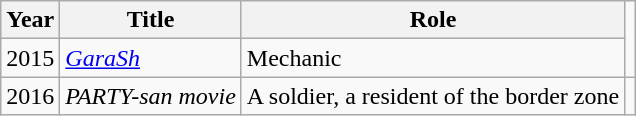<table class="wikitable">
<tr>
<th>Year</th>
<th>Title</th>
<th>Role</th>
</tr>
<tr>
<td>2015</td>
<td><em><a href='#'>GaraSh</a></em></td>
<td>Mechanic</td>
</tr>
<tr>
<td>2016</td>
<td><em>PARTY-san movie</em></td>
<td>A soldier, a resident of the border zone</td>
<td></td>
</tr>
</table>
